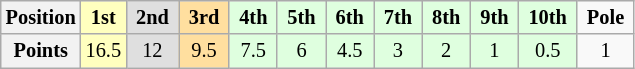<table class="wikitable" style="font-size:85%; text-align:center">
<tr>
<th>Position</th>
<td style="background:#FFFFBF;"> <strong>1st</strong> </td>
<td style="background:#DFDFDF;"> <strong>2nd</strong> </td>
<td style="background:#FFDF9F;"> <strong>3rd</strong> </td>
<td style="background:#DFFFDF;"> <strong>4th</strong> </td>
<td style="background:#DFFFDF;"> <strong>5th</strong> </td>
<td style="background:#DFFFDF;"> <strong>6th</strong> </td>
<td style="background:#DFFFDF;"> <strong>7th</strong> </td>
<td style="background:#DFFFDF;"> <strong>8th</strong> </td>
<td style="background:#DFFFDF;"> <strong>9th</strong> </td>
<td style="background:#DFFFDF;"> <strong>10th</strong> </td>
<td> <strong>Pole</strong> </td>
</tr>
<tr>
<th>Points</th>
<td style="background:#FFFFBF;">16.5</td>
<td style="background:#DFDFDF;">12</td>
<td style="background:#FFDF9F;">9.5</td>
<td style="background:#DFFFDF;">7.5</td>
<td style="background:#DFFFDF;">6</td>
<td style="background:#DFFFDF;">4.5</td>
<td style="background:#DFFFDF;">3</td>
<td style="background:#DFFFDF;">2</td>
<td style="background:#DFFFDF;">1</td>
<td style="background:#DFFFDF;">0.5</td>
<td>1</td>
</tr>
</table>
